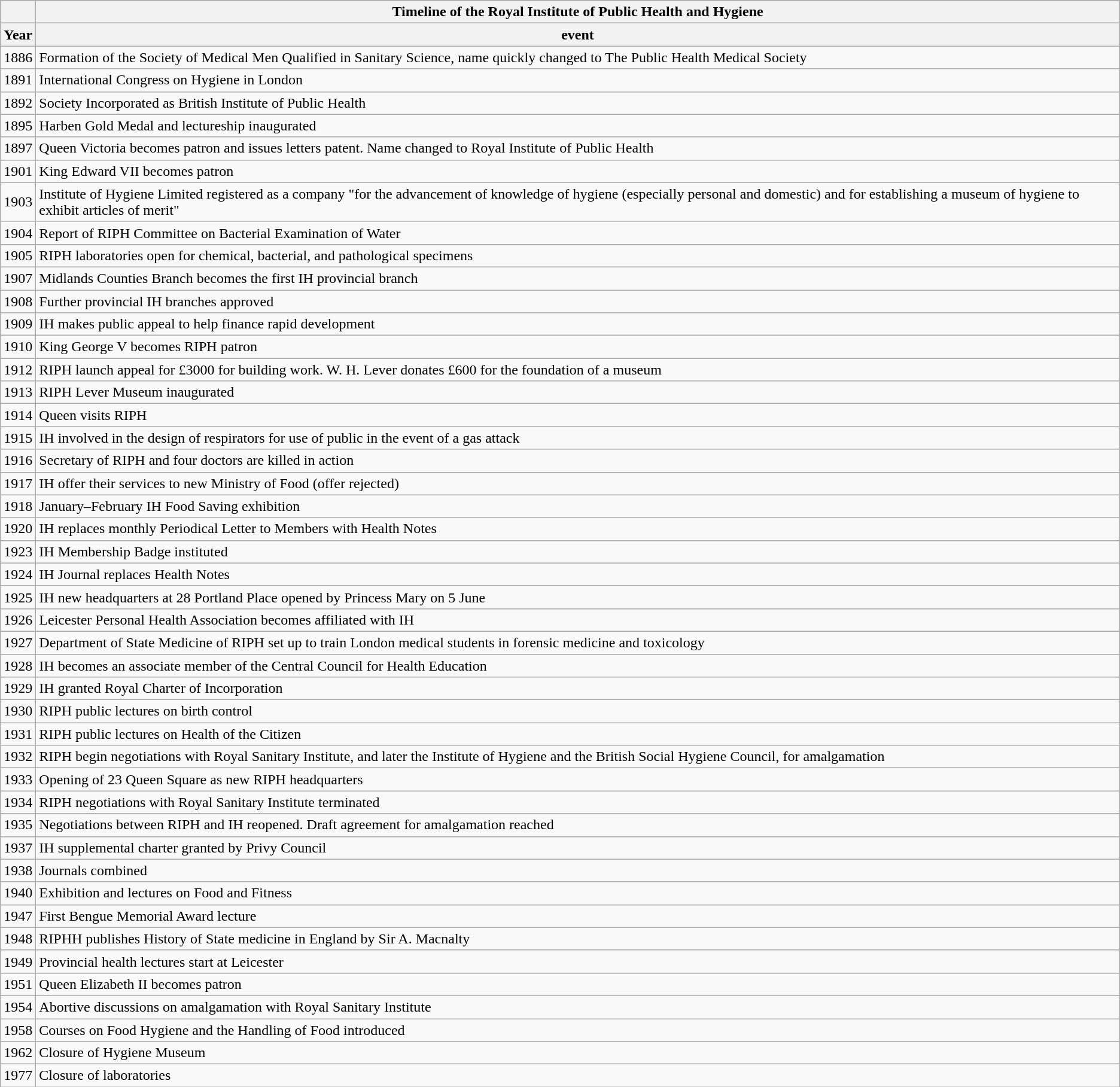<table class="wikitable">
<tr>
<th></th>
<th>Timeline of the Royal Institute of Public Health and Hygiene</th>
</tr>
<tr>
<th>Year</th>
<th>event</th>
</tr>
<tr>
<td>1886</td>
<td>Formation of the Society of Medical Men Qualified in Sanitary Science, name quickly changed to The Public Health Medical Society</td>
</tr>
<tr>
<td>1891</td>
<td>International Congress on Hygiene in London</td>
</tr>
<tr>
<td>1892</td>
<td>Society Incorporated as British Institute of Public Health</td>
</tr>
<tr>
<td>1895</td>
<td>Harben Gold Medal and lectureship inaugurated</td>
</tr>
<tr>
<td>1897</td>
<td>Queen Victoria becomes patron and issues letters patent. Name changed to Royal Institute of Public Health</td>
</tr>
<tr>
<td>1901</td>
<td>King Edward VII becomes patron</td>
</tr>
<tr>
<td>1903</td>
<td>Institute of Hygiene Limited registered as a company "for the advancement of knowledge of hygiene (especially personal and domestic) and for establishing a museum of hygiene to exhibit articles of merit"</td>
</tr>
<tr>
<td>1904</td>
<td>Report of RIPH Committee on Bacterial Examination of Water</td>
</tr>
<tr>
<td>1905</td>
<td>RIPH laboratories open for chemical, bacterial, and pathological specimens</td>
</tr>
<tr>
<td>1907</td>
<td>Midlands Counties Branch becomes the first IH provincial branch</td>
</tr>
<tr>
<td>1908</td>
<td>Further provincial IH branches approved</td>
</tr>
<tr>
<td>1909</td>
<td>IH makes public appeal to help finance rapid development</td>
</tr>
<tr>
<td>1910</td>
<td>King George V becomes RIPH patron</td>
</tr>
<tr>
<td>1912</td>
<td>RIPH launch appeal for £3000 for building work. W. H. Lever donates £600 for the foundation of a museum</td>
</tr>
<tr>
<td>1913</td>
<td>RIPH Lever Museum inaugurated</td>
</tr>
<tr>
<td>1914</td>
<td>Queen visits RIPH</td>
</tr>
<tr>
<td>1915</td>
<td>IH involved in the design of respirators for use of public in the event of a gas attack</td>
</tr>
<tr>
<td>1916</td>
<td>Secretary of RIPH and four doctors are killed in action</td>
</tr>
<tr>
<td>1917</td>
<td>IH offer their services to new Ministry of Food (offer rejected)</td>
</tr>
<tr>
<td>1918</td>
<td>January–February IH Food Saving exhibition</td>
</tr>
<tr>
<td>1920</td>
<td>IH replaces monthly Periodical Letter to Members with Health Notes</td>
</tr>
<tr>
<td>1923</td>
<td>IH Membership Badge instituted</td>
</tr>
<tr>
<td>1924</td>
<td>IH Journal replaces Health Notes</td>
</tr>
<tr>
<td>1925</td>
<td>IH new headquarters at 28 Portland Place opened by Princess Mary on 5 June</td>
</tr>
<tr>
<td>1926</td>
<td>Leicester Personal Health Association becomes affiliated with IH</td>
</tr>
<tr>
<td>1927</td>
<td>Department of State Medicine of RIPH set up to train London medical students in forensic medicine and toxicology</td>
</tr>
<tr>
<td>1928</td>
<td>IH becomes an associate member of the Central Council for Health Education</td>
</tr>
<tr>
<td>1929</td>
<td>IH granted Royal Charter of Incorporation</td>
</tr>
<tr>
<td>1930</td>
<td>RIPH public lectures on birth control</td>
</tr>
<tr>
<td>1931</td>
<td>RIPH public lectures on Health of the Citizen</td>
</tr>
<tr>
<td>1932</td>
<td>RIPH begin negotiations with Royal Sanitary Institute, and later the Institute of Hygiene and the British Social Hygiene Council, for amalgamation</td>
</tr>
<tr>
<td>1933</td>
<td>Opening of 23 Queen Square as new RIPH headquarters</td>
</tr>
<tr>
<td>1934</td>
<td>RIPH negotiations with Royal Sanitary Institute terminated</td>
</tr>
<tr>
<td>1935</td>
<td>Negotiations between RIPH and IH reopened. Draft agreement for amalgamation reached</td>
</tr>
<tr>
<td>1937</td>
<td>IH supplemental charter granted by Privy Council</td>
</tr>
<tr>
<td>1938</td>
<td>Journals combined</td>
</tr>
<tr>
<td>1940</td>
<td>Exhibition and lectures on Food and Fitness</td>
</tr>
<tr>
<td>1947</td>
<td>First Bengue Memorial Award lecture</td>
</tr>
<tr>
<td>1948</td>
<td>RIPHH publishes History of State medicine in England by Sir A. Macnalty</td>
</tr>
<tr>
<td>1949</td>
<td>Provincial health lectures start at Leicester</td>
</tr>
<tr>
<td>1951</td>
<td>Queen Elizabeth II becomes patron</td>
</tr>
<tr>
<td>1954</td>
<td>Abortive discussions on amalgamation with Royal Sanitary Institute</td>
</tr>
<tr>
<td>1958</td>
<td>Courses on Food Hygiene and the Handling of Food introduced</td>
</tr>
<tr>
<td>1962</td>
<td>Closure of Hygiene Museum</td>
</tr>
<tr>
<td>1977</td>
<td>Closure of laboratories</td>
</tr>
</table>
